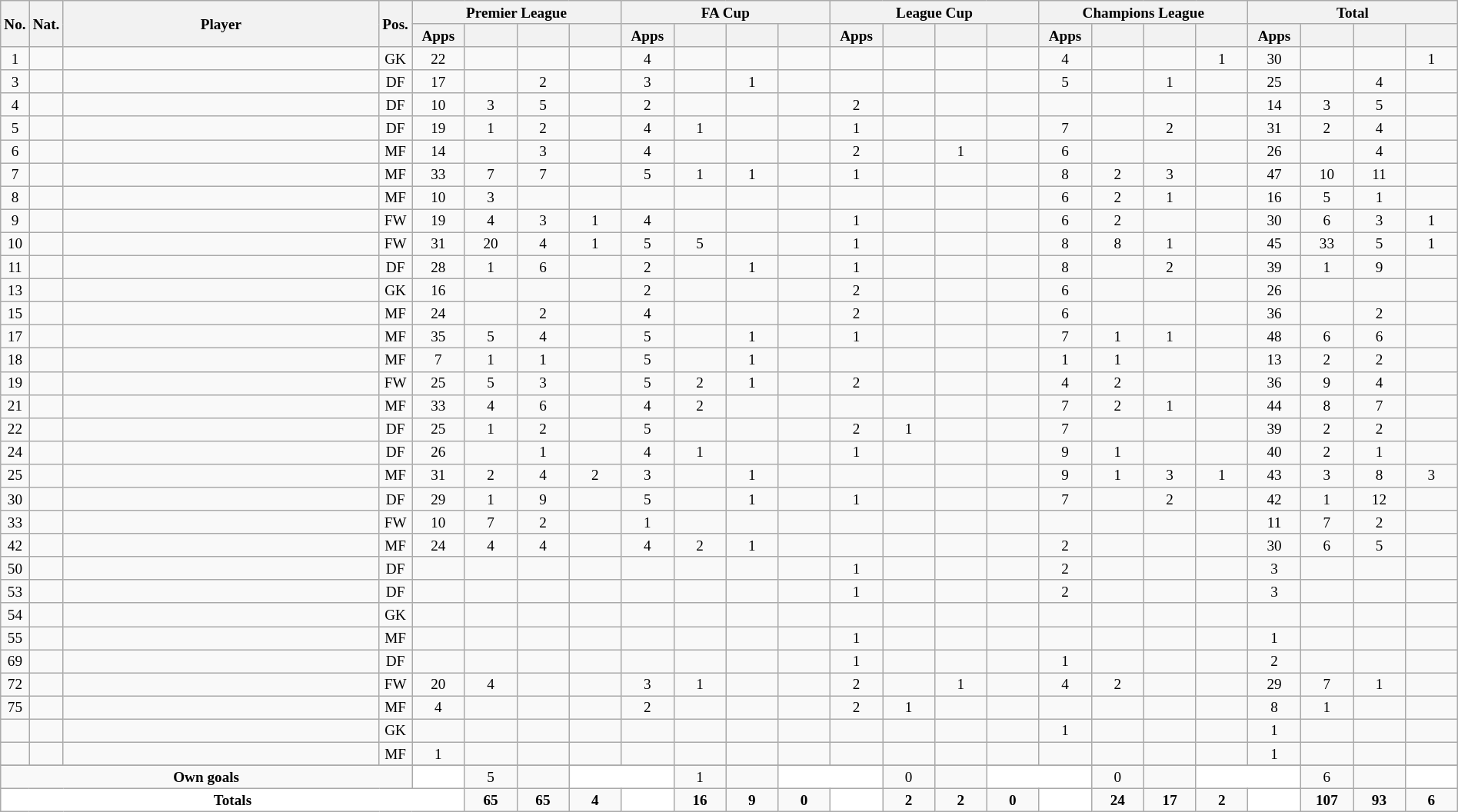<table class="wikitable sortable alternance"  style="font-size:80%; text-align:center; line-height:14px; width:100%;">
<tr>
<th rowspan="2" style="width:10px;">No.</th>
<th rowspan="2" style="width:10px;">Nat.</th>
<th rowspan="2" scope="col" style="width:275px;">Player</th>
<th rowspan="2" style="width:10px;">Pos.</th>
<th colspan="4">Premier League</th>
<th colspan="4">FA Cup</th>
<th colspan="4">League Cup</th>
<th colspan="4">Champions League</th>
<th colspan="4">Total</th>
</tr>
<tr style="text-align:center;">
<th width=40>Apps</th>
<th width=40></th>
<th width=40></th>
<th width=40></th>
<th width=40>Apps</th>
<th width=40></th>
<th width=40></th>
<th width=40></th>
<th width=40>Apps</th>
<th width=40></th>
<th width=40></th>
<th width=40></th>
<th width=40>Apps</th>
<th width=40></th>
<th width=40></th>
<th width=40></th>
<th width=40>Apps</th>
<th width=40></th>
<th width=40></th>
<th width=40></th>
</tr>
<tr>
<td>1</td>
<td></td>
<td></td>
<td>GK</td>
<td>22</td>
<td></td>
<td></td>
<td></td>
<td>4</td>
<td></td>
<td></td>
<td></td>
<td></td>
<td></td>
<td></td>
<td></td>
<td>4</td>
<td></td>
<td></td>
<td>1</td>
<td>30</td>
<td></td>
<td></td>
<td>1</td>
</tr>
<tr>
<td>3</td>
<td></td>
<td></td>
<td>DF</td>
<td>17</td>
<td></td>
<td>2</td>
<td></td>
<td>3</td>
<td></td>
<td>1</td>
<td></td>
<td></td>
<td></td>
<td></td>
<td></td>
<td>5</td>
<td></td>
<td>1</td>
<td></td>
<td>25</td>
<td></td>
<td>4</td>
<td></td>
</tr>
<tr>
<td>4</td>
<td></td>
<td></td>
<td>DF</td>
<td>10</td>
<td>3</td>
<td>5</td>
<td></td>
<td>2</td>
<td></td>
<td></td>
<td></td>
<td>2</td>
<td></td>
<td></td>
<td></td>
<td></td>
<td></td>
<td></td>
<td></td>
<td>14</td>
<td>3</td>
<td>5</td>
<td></td>
</tr>
<tr>
<td>5</td>
<td></td>
<td></td>
<td>DF</td>
<td>19</td>
<td>1</td>
<td>2</td>
<td></td>
<td>4</td>
<td>1</td>
<td></td>
<td></td>
<td>1</td>
<td></td>
<td></td>
<td></td>
<td>7</td>
<td></td>
<td>2</td>
<td></td>
<td>31</td>
<td>2</td>
<td>4</td>
<td></td>
</tr>
<tr>
<td>6</td>
<td></td>
<td></td>
<td>MF</td>
<td>14</td>
<td></td>
<td>3</td>
<td></td>
<td>4</td>
<td></td>
<td></td>
<td></td>
<td>2</td>
<td></td>
<td>1</td>
<td></td>
<td>6</td>
<td></td>
<td></td>
<td></td>
<td>26</td>
<td></td>
<td>4</td>
<td></td>
</tr>
<tr>
<td>7</td>
<td></td>
<td></td>
<td>MF</td>
<td>33</td>
<td>7</td>
<td>7</td>
<td></td>
<td>5</td>
<td>1</td>
<td>1</td>
<td></td>
<td>1</td>
<td></td>
<td></td>
<td></td>
<td>8</td>
<td>2</td>
<td>3</td>
<td></td>
<td>47</td>
<td>10</td>
<td>11</td>
<td></td>
</tr>
<tr>
<td>8</td>
<td></td>
<td></td>
<td>MF</td>
<td>10</td>
<td>3</td>
<td></td>
<td></td>
<td></td>
<td></td>
<td></td>
<td></td>
<td></td>
<td></td>
<td></td>
<td></td>
<td>6</td>
<td>2</td>
<td>1</td>
<td></td>
<td>16</td>
<td>5</td>
<td>1</td>
<td></td>
</tr>
<tr>
<td>9</td>
<td></td>
<td></td>
<td>FW</td>
<td>19</td>
<td>4</td>
<td>3</td>
<td>1</td>
<td>4</td>
<td></td>
<td></td>
<td></td>
<td>1</td>
<td></td>
<td></td>
<td></td>
<td>6</td>
<td>2</td>
<td></td>
<td></td>
<td>30</td>
<td>6</td>
<td>3</td>
<td>1</td>
</tr>
<tr>
<td>10</td>
<td></td>
<td></td>
<td>FW</td>
<td>31</td>
<td>20</td>
<td>4</td>
<td>1</td>
<td>5</td>
<td>5</td>
<td></td>
<td></td>
<td>1</td>
<td></td>
<td></td>
<td></td>
<td>8</td>
<td>8</td>
<td>1</td>
<td></td>
<td>45</td>
<td>33</td>
<td>5</td>
<td>1</td>
</tr>
<tr>
<td>11</td>
<td></td>
<td></td>
<td>DF</td>
<td>28</td>
<td>1</td>
<td>6</td>
<td></td>
<td>2</td>
<td></td>
<td>1</td>
<td></td>
<td>1</td>
<td></td>
<td></td>
<td></td>
<td>8</td>
<td></td>
<td>2</td>
<td></td>
<td>39</td>
<td>1</td>
<td>9</td>
<td></td>
</tr>
<tr>
<td>13</td>
<td></td>
<td></td>
<td>GK</td>
<td>16</td>
<td></td>
<td></td>
<td></td>
<td>2</td>
<td></td>
<td></td>
<td></td>
<td>2</td>
<td></td>
<td></td>
<td></td>
<td>6</td>
<td></td>
<td></td>
<td></td>
<td>26</td>
<td></td>
<td></td>
<td></td>
</tr>
<tr>
<td>15</td>
<td></td>
<td></td>
<td>MF</td>
<td>24</td>
<td></td>
<td>2</td>
<td></td>
<td>4</td>
<td></td>
<td></td>
<td></td>
<td>2</td>
<td></td>
<td></td>
<td></td>
<td>6</td>
<td></td>
<td></td>
<td></td>
<td>36</td>
<td></td>
<td>2</td>
<td></td>
</tr>
<tr>
<td>17</td>
<td></td>
<td></td>
<td>MF</td>
<td>35</td>
<td>5</td>
<td>4</td>
<td></td>
<td>5</td>
<td></td>
<td>1</td>
<td></td>
<td>1</td>
<td></td>
<td></td>
<td></td>
<td>7</td>
<td>1</td>
<td>1</td>
<td></td>
<td>48</td>
<td>6</td>
<td>6</td>
<td></td>
</tr>
<tr>
<td>18</td>
<td></td>
<td></td>
<td>MF</td>
<td>7</td>
<td>1</td>
<td>1</td>
<td></td>
<td>5</td>
<td></td>
<td>1</td>
<td></td>
<td></td>
<td></td>
<td></td>
<td></td>
<td>1</td>
<td>1</td>
<td></td>
<td></td>
<td>13</td>
<td>2</td>
<td>2</td>
<td></td>
</tr>
<tr>
<td>19</td>
<td></td>
<td></td>
<td>FW</td>
<td>25</td>
<td>5</td>
<td>3</td>
<td></td>
<td>5</td>
<td>2</td>
<td>1</td>
<td></td>
<td>2</td>
<td></td>
<td></td>
<td></td>
<td>4</td>
<td>2</td>
<td></td>
<td></td>
<td>36</td>
<td>9</td>
<td>4</td>
<td></td>
</tr>
<tr>
<td>21</td>
<td></td>
<td></td>
<td>MF</td>
<td>33</td>
<td>4</td>
<td>6</td>
<td></td>
<td>4</td>
<td>2</td>
<td></td>
<td></td>
<td></td>
<td></td>
<td></td>
<td></td>
<td>7</td>
<td>2</td>
<td>1</td>
<td></td>
<td>44</td>
<td>8</td>
<td>7</td>
<td></td>
</tr>
<tr>
<td>22</td>
<td></td>
<td></td>
<td>DF</td>
<td>25</td>
<td>1</td>
<td>2</td>
<td></td>
<td>5</td>
<td></td>
<td></td>
<td></td>
<td>2</td>
<td>1</td>
<td></td>
<td></td>
<td>7</td>
<td></td>
<td></td>
<td></td>
<td>39</td>
<td>2</td>
<td>2</td>
<td></td>
</tr>
<tr>
<td>24</td>
<td></td>
<td></td>
<td>DF</td>
<td>26</td>
<td></td>
<td>1</td>
<td></td>
<td>4</td>
<td>1</td>
<td></td>
<td></td>
<td>1</td>
<td></td>
<td></td>
<td></td>
<td>9</td>
<td>1</td>
<td></td>
<td></td>
<td>40</td>
<td>2</td>
<td>1</td>
<td></td>
</tr>
<tr>
<td>25</td>
<td></td>
<td></td>
<td>MF</td>
<td>31</td>
<td>2</td>
<td>4</td>
<td>2</td>
<td>3</td>
<td></td>
<td>1</td>
<td></td>
<td></td>
<td></td>
<td></td>
<td></td>
<td>9</td>
<td>1</td>
<td>3</td>
<td>1</td>
<td>43</td>
<td>3</td>
<td>8</td>
<td>3</td>
</tr>
<tr>
<td>30</td>
<td></td>
<td></td>
<td>DF</td>
<td>29</td>
<td>1</td>
<td>9</td>
<td></td>
<td>5</td>
<td></td>
<td>1</td>
<td></td>
<td>1</td>
<td></td>
<td></td>
<td></td>
<td>7</td>
<td></td>
<td>2</td>
<td></td>
<td>42</td>
<td>1</td>
<td>12</td>
<td></td>
</tr>
<tr>
<td>33</td>
<td></td>
<td></td>
<td>FW</td>
<td>10</td>
<td>7</td>
<td>2</td>
<td></td>
<td>1</td>
<td></td>
<td></td>
<td></td>
<td></td>
<td></td>
<td></td>
<td></td>
<td></td>
<td></td>
<td></td>
<td></td>
<td>11</td>
<td>7</td>
<td>2</td>
<td></td>
</tr>
<tr>
<td>42</td>
<td></td>
<td></td>
<td>MF</td>
<td>24</td>
<td>4</td>
<td>4</td>
<td></td>
<td>4</td>
<td>2</td>
<td>1</td>
<td></td>
<td></td>
<td></td>
<td></td>
<td></td>
<td>2</td>
<td></td>
<td></td>
<td></td>
<td>30</td>
<td>6</td>
<td>5</td>
<td></td>
</tr>
<tr>
<td>50</td>
<td></td>
<td></td>
<td>DF</td>
<td></td>
<td></td>
<td></td>
<td></td>
<td></td>
<td></td>
<td></td>
<td></td>
<td>1</td>
<td></td>
<td></td>
<td></td>
<td>2</td>
<td></td>
<td></td>
<td></td>
<td>3</td>
<td></td>
<td></td>
<td></td>
</tr>
<tr>
<td>53</td>
<td></td>
<td></td>
<td>DF</td>
<td></td>
<td></td>
<td></td>
<td></td>
<td></td>
<td></td>
<td></td>
<td></td>
<td>1</td>
<td></td>
<td></td>
<td></td>
<td>2</td>
<td></td>
<td></td>
<td></td>
<td>3</td>
<td></td>
<td></td>
<td></td>
</tr>
<tr>
<td>54</td>
<td></td>
<td></td>
<td>GK</td>
<td></td>
<td></td>
<td></td>
<td></td>
<td></td>
<td></td>
<td></td>
<td></td>
<td></td>
<td></td>
<td></td>
<td></td>
<td></td>
<td></td>
<td></td>
<td></td>
<td></td>
<td></td>
<td></td>
<td></td>
</tr>
<tr>
<td>55</td>
<td></td>
<td></td>
<td>MF</td>
<td></td>
<td></td>
<td></td>
<td></td>
<td></td>
<td></td>
<td></td>
<td></td>
<td>1</td>
<td></td>
<td></td>
<td></td>
<td></td>
<td></td>
<td></td>
<td></td>
<td>1</td>
<td></td>
<td></td>
<td></td>
</tr>
<tr>
<td>69</td>
<td></td>
<td></td>
<td>DF</td>
<td></td>
<td></td>
<td></td>
<td></td>
<td></td>
<td></td>
<td></td>
<td></td>
<td>1</td>
<td></td>
<td></td>
<td></td>
<td>1</td>
<td></td>
<td></td>
<td></td>
<td>2</td>
<td></td>
<td></td>
<td></td>
</tr>
<tr>
<td>72</td>
<td></td>
<td></td>
<td>FW</td>
<td>20</td>
<td>4</td>
<td></td>
<td></td>
<td>3</td>
<td>1</td>
<td></td>
<td></td>
<td>2</td>
<td></td>
<td>1</td>
<td></td>
<td>4</td>
<td>2</td>
<td></td>
<td></td>
<td>29</td>
<td>7</td>
<td>1</td>
<td></td>
</tr>
<tr>
<td>75</td>
<td></td>
<td></td>
<td>MF</td>
<td>4</td>
<td></td>
<td></td>
<td></td>
<td>2</td>
<td></td>
<td></td>
<td></td>
<td>2</td>
<td>1</td>
<td></td>
<td></td>
<td></td>
<td></td>
<td></td>
<td></td>
<td>8</td>
<td>1</td>
<td></td>
<td></td>
</tr>
<tr>
<td></td>
<td></td>
<td></td>
<td>GK</td>
<td></td>
<td></td>
<td></td>
<td></td>
<td></td>
<td></td>
<td></td>
<td></td>
<td></td>
<td></td>
<td></td>
<td></td>
<td>1</td>
<td></td>
<td></td>
<td></td>
<td>1</td>
<td></td>
<td></td>
<td></td>
</tr>
<tr>
<td></td>
<td></td>
<td></td>
<td>MF</td>
<td>1</td>
<td></td>
<td></td>
<td></td>
<td></td>
<td></td>
<td></td>
<td></td>
<td></td>
<td></td>
<td></td>
<td></td>
<td></td>
<td></td>
<td></td>
<td></td>
<td>1</td>
<td></td>
<td></td>
<td></td>
</tr>
<tr>
</tr>
<tr class="sortbottom">
<td colspan="4"><strong>Own goals</strong></td>
<td ! style="background:white; text-align: center;"></td>
<td>5</td>
<td></td>
<td ! colspan="2" style="background:white; text-align: center;"></td>
<td>1</td>
<td></td>
<td ! colspan="2" style="background:white; text-align: center;"></td>
<td>0</td>
<td></td>
<td ! colspan="2" style="background:white; text-align: center;"></td>
<td>0</td>
<td></td>
<td ! colspan="2" style="background:white; text-align: center;"></td>
<td>6</td>
<td></td>
<td ! colspan="2" style="background:white; text-align: center;"></td>
</tr>
<tr class="sortbottom">
<td colspan="5"  style="background:white; text-align: center;"><strong>Totals</strong></td>
<td><strong>65</strong></td>
<td><strong>65</strong></td>
<td><strong>4</strong></td>
<td ! rowspan="2" style="background:white; text-align: center;"></td>
<td><strong>16</strong></td>
<td><strong>9</strong></td>
<td><strong>0</strong></td>
<td ! rowspan="2" style="background:white; text-align: center;"></td>
<td><strong>2</strong></td>
<td><strong>2</strong></td>
<td><strong>0</strong></td>
<td ! rowspan="2" style="background:white; text-align: center;"></td>
<td><strong>24</strong></td>
<td><strong>17</strong></td>
<td><strong>2</strong></td>
<td ! rowspan="2" style="background:white; text-align: center;"></td>
<td><strong>107</strong></td>
<td><strong>93</strong></td>
<td><strong>6</strong></td>
</tr>
</table>
